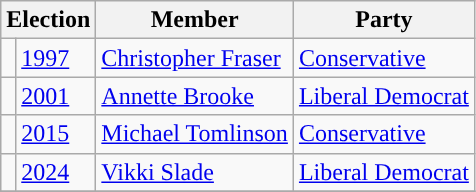<table class="wikitable">
<tr>
<th colspan=2>Election</th>
<th>Member</th>
<th>Party</th>
</tr>
<tr>
<td style="color:inherit;background-color: "></td>
<td><a href='#'>1997</a></td>
<td><a href='#'>Christopher Fraser</a></td>
<td><a href='#'>Conservative</a></td>
</tr>
<tr>
<td style="color:inherit;background-color: "></td>
<td><a href='#'>2001</a></td>
<td><a href='#'>Annette Brooke</a></td>
<td><a href='#'>Liberal Democrat</a></td>
</tr>
<tr>
<td style="color:inherit;background-color: "></td>
<td><a href='#'>2015</a></td>
<td><a href='#'>Michael Tomlinson</a></td>
<td><a href='#'>Conservative</a></td>
</tr>
<tr>
<td style="color:inherit;background-color: "></td>
<td><a href='#'>2024</a></td>
<td><a href='#'>Vikki Slade</a></td>
<td><a href='#'>Liberal Democrat</a></td>
</tr>
<tr>
</tr>
</table>
